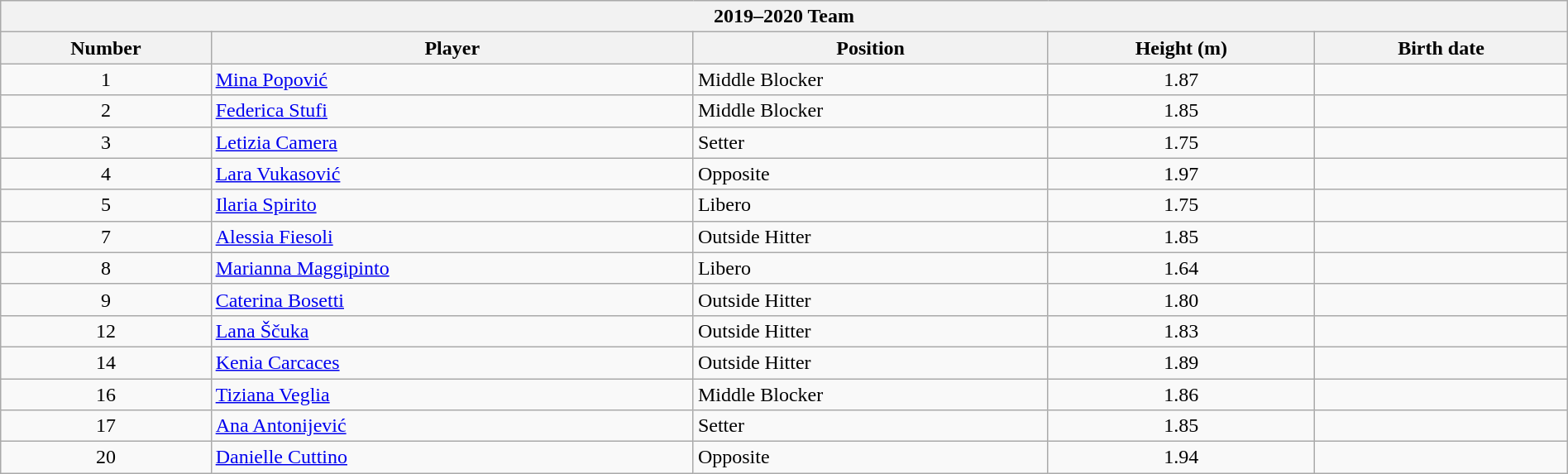<table class="wikitable" style="width:100%;">
<tr>
<th colspan=5><strong>2019–2020 Team</strong></th>
</tr>
<tr>
<th>Number</th>
<th>Player</th>
<th>Position</th>
<th>Height (m)</th>
<th>Birth date</th>
</tr>
<tr>
<td align=center>1</td>
<td> <a href='#'>Mina Popović</a></td>
<td>Middle Blocker</td>
<td align=center>1.87</td>
<td></td>
</tr>
<tr>
<td align=center>2</td>
<td> <a href='#'>Federica Stufi</a></td>
<td>Middle Blocker</td>
<td align=center>1.85</td>
<td></td>
</tr>
<tr>
<td align=center>3</td>
<td> <a href='#'>Letizia Camera</a></td>
<td>Setter</td>
<td align=center>1.75</td>
<td></td>
</tr>
<tr>
<td align=center>4</td>
<td> <a href='#'>Lara Vukasović</a></td>
<td>Opposite</td>
<td align=center>1.97</td>
<td></td>
</tr>
<tr>
<td align=center>5</td>
<td> <a href='#'>Ilaria Spirito</a></td>
<td>Libero</td>
<td align=center>1.75</td>
<td></td>
</tr>
<tr>
<td align=center>7</td>
<td> <a href='#'>Alessia Fiesoli</a></td>
<td>Outside Hitter</td>
<td align=center>1.85</td>
<td></td>
</tr>
<tr>
<td align=center>8</td>
<td> <a href='#'>Marianna Maggipinto</a></td>
<td>Libero</td>
<td align=center>1.64</td>
<td></td>
</tr>
<tr>
<td align=center>9</td>
<td> <a href='#'>Caterina Bosetti</a></td>
<td>Outside Hitter</td>
<td align=center>1.80</td>
<td></td>
</tr>
<tr>
<td align=center>12</td>
<td> <a href='#'>Lana Ščuka</a></td>
<td>Outside Hitter</td>
<td align=center>1.83</td>
<td></td>
</tr>
<tr>
<td align=center>14</td>
<td> <a href='#'>Kenia Carcaces</a></td>
<td>Outside Hitter</td>
<td align=center>1.89</td>
<td></td>
</tr>
<tr>
<td align=center>16</td>
<td> <a href='#'>Tiziana Veglia</a></td>
<td>Middle Blocker</td>
<td align=center>1.86</td>
<td></td>
</tr>
<tr>
<td align=center>17</td>
<td> <a href='#'>Ana Antonijević</a></td>
<td>Setter</td>
<td align=center>1.85</td>
<td></td>
</tr>
<tr>
<td align=center>20</td>
<td> <a href='#'>Danielle Cuttino</a></td>
<td>Opposite</td>
<td align=center>1.94</td>
<td></td>
</tr>
</table>
